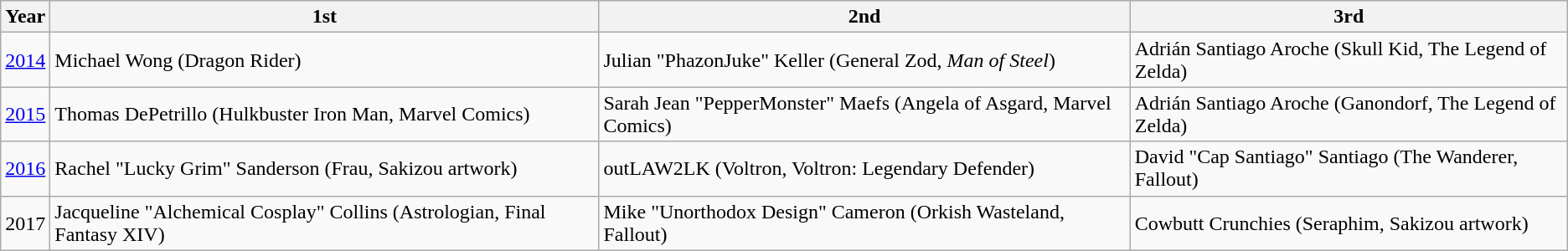<table class="wikitable">
<tr>
<th>Year</th>
<th>1st</th>
<th>2nd</th>
<th>3rd</th>
</tr>
<tr>
<td><a href='#'>2014</a></td>
<td>Michael Wong (Dragon Rider)</td>
<td>Julian "PhazonJuke" Keller (General Zod, <em>Man of Steel</em>)</td>
<td>Adrián Santiago Aroche (Skull Kid, The Legend of Zelda)</td>
</tr>
<tr>
<td><a href='#'>2015</a></td>
<td>Thomas DePetrillo (Hulkbuster Iron Man, Marvel Comics)</td>
<td>Sarah Jean "PepperMonster" Maefs (Angela of Asgard, Marvel Comics)</td>
<td>Adrián Santiago Aroche (Ganondorf, The Legend of Zelda)</td>
</tr>
<tr>
<td><a href='#'>2016</a></td>
<td>Rachel "Lucky Grim" Sanderson (Frau, Sakizou artwork)</td>
<td>outLAW2LK (Voltron, Voltron: Legendary Defender)</td>
<td>David "Cap Santiago" Santiago (The Wanderer, Fallout)</td>
</tr>
<tr>
<td>2017</td>
<td>Jacqueline "Alchemical Cosplay" Collins (Astrologian, Final Fantasy XIV)</td>
<td>Mike "Unorthodox Design" Cameron (Orkish Wasteland, Fallout)</td>
<td>Cowbutt Crunchies (Seraphim, Sakizou artwork)</td>
</tr>
</table>
